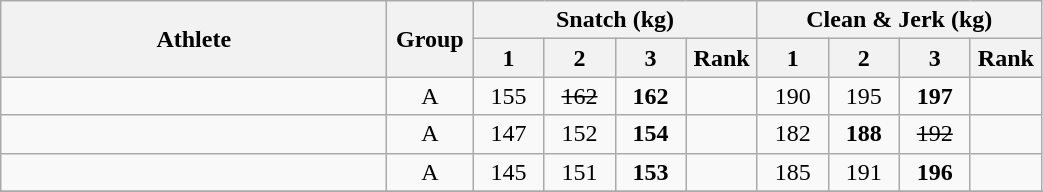<table class = "wikitable sortable" style="text-align:center;">
<tr>
<th rowspan=2 class="unsortable" width=250>Athlete</th>
<th rowspan=2 class="unsortable" width=50>Group</th>
<th colspan=4>Snatch (kg)</th>
<th colspan=4>Clean & Jerk (kg)</th>
</tr>
<tr>
<th width=40 class="unsortable">1</th>
<th width=40 class="unsortable">2</th>
<th width=40 class="unsortable">3</th>
<th width=40>Rank</th>
<th width=40 class="unsortable">1</th>
<th width=40 class="unsortable">2</th>
<th width=40 class="unsortable">3</th>
<th width=40>Rank</th>
</tr>
<tr>
<td align=left></td>
<td>A</td>
<td>155</td>
<td><s>162</s></td>
<td><strong>162</strong></td>
<td></td>
<td>190</td>
<td>195</td>
<td><strong>197</strong></td>
<td></td>
</tr>
<tr>
<td align=left></td>
<td>A</td>
<td>147</td>
<td>152</td>
<td><strong>154</strong></td>
<td></td>
<td>182</td>
<td><strong>188</strong></td>
<td><s>192</s></td>
<td></td>
</tr>
<tr>
<td align=left></td>
<td>A</td>
<td>145</td>
<td>151</td>
<td><strong>153</strong></td>
<td></td>
<td>185</td>
<td>191</td>
<td><strong>196</strong></td>
<td></td>
</tr>
<tr>
</tr>
</table>
